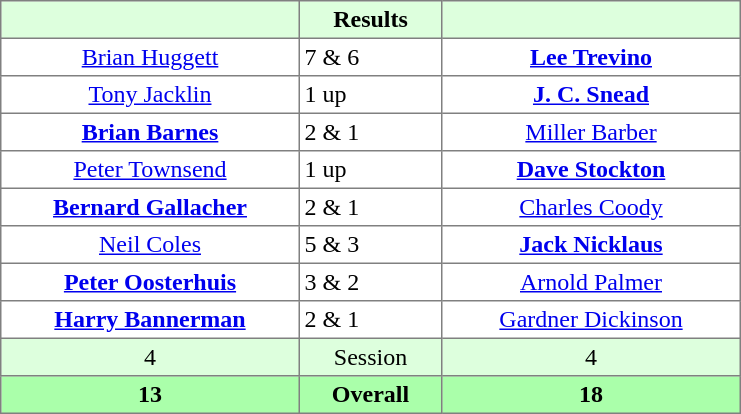<table border="1" cellpadding="3" style="border-collapse: collapse; text-align:center;">
<tr style="background:#dfd;">
<th style="width:12em;"></th>
<th style="width:5.5em;">Results</th>
<th style="width:12em;"></th>
</tr>
<tr>
<td><a href='#'>Brian Huggett</a></td>
<td align=left> 7 & 6</td>
<td><strong><a href='#'>Lee Trevino</a></strong></td>
</tr>
<tr>
<td><a href='#'>Tony Jacklin</a></td>
<td align=left> 1 up</td>
<td><strong><a href='#'>J. C. Snead</a></strong></td>
</tr>
<tr>
<td><strong><a href='#'>Brian Barnes</a></strong></td>
<td align=left> 2 & 1</td>
<td><a href='#'>Miller Barber</a></td>
</tr>
<tr>
<td><a href='#'>Peter Townsend</a></td>
<td align=left> 1 up</td>
<td><strong><a href='#'>Dave Stockton</a></strong></td>
</tr>
<tr>
<td><strong><a href='#'>Bernard Gallacher</a></strong></td>
<td align=left> 2 & 1</td>
<td><a href='#'>Charles Coody</a></td>
</tr>
<tr>
<td><a href='#'>Neil Coles</a></td>
<td align=left> 5 & 3</td>
<td><strong><a href='#'>Jack Nicklaus</a></strong></td>
</tr>
<tr>
<td><strong><a href='#'>Peter Oosterhuis</a></strong></td>
<td align=left> 3 & 2</td>
<td><a href='#'>Arnold Palmer</a></td>
</tr>
<tr>
<td><strong><a href='#'>Harry Bannerman</a></strong></td>
<td align=left> 2 & 1</td>
<td><a href='#'>Gardner Dickinson</a></td>
</tr>
<tr style="background:#dfd;">
<td>4</td>
<td>Session</td>
<td>4</td>
</tr>
<tr style="background:#afa;">
<th>13</th>
<th>Overall</th>
<th>18</th>
</tr>
</table>
